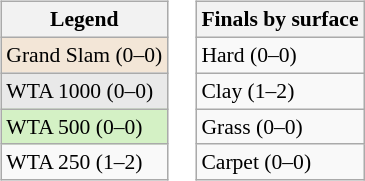<table>
<tr valign=top>
<td><br><table class=wikitable style="font-size:90%;">
<tr>
<th>Legend</th>
</tr>
<tr>
<td bgcolor=f3e6d7>Grand Slam (0–0)</td>
</tr>
<tr>
<td bgcolor=e9e9e9>WTA 1000 (0–0)</td>
</tr>
<tr>
<td bgcolor=d4f1c5>WTA 500 (0–0)</td>
</tr>
<tr>
<td>WTA 250 (1–2)</td>
</tr>
</table>
</td>
<td><br><table class=wikitable style="font-size:90%;">
<tr>
<th>Finals by surface</th>
</tr>
<tr>
<td>Hard (0–0)</td>
</tr>
<tr>
<td>Clay (1–2)</td>
</tr>
<tr>
<td>Grass (0–0)</td>
</tr>
<tr>
<td>Carpet (0–0)</td>
</tr>
</table>
</td>
</tr>
</table>
